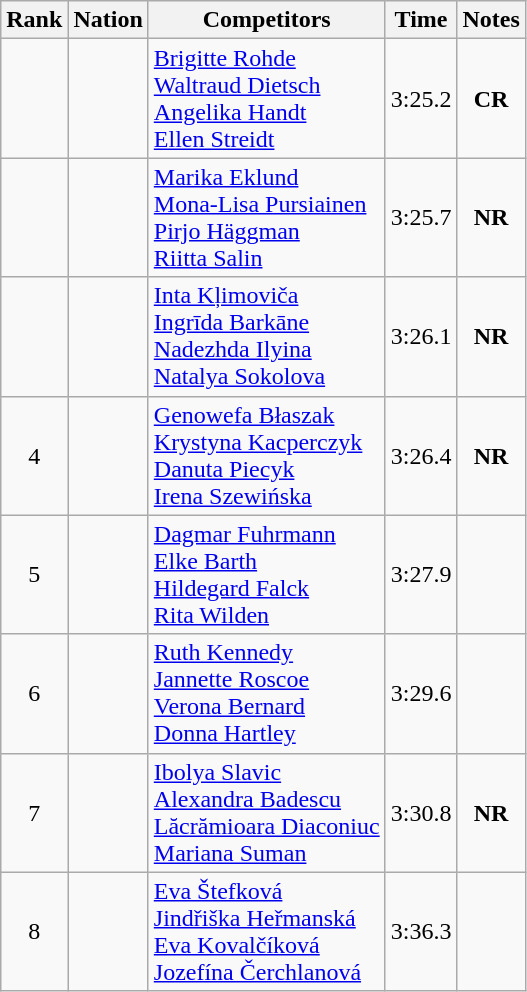<table class="wikitable sortable" style="text-align:center">
<tr>
<th>Rank</th>
<th>Nation</th>
<th>Competitors</th>
<th>Time</th>
<th>Notes</th>
</tr>
<tr>
<td></td>
<td align=left></td>
<td align=left><a href='#'>Brigitte Rohde</a><br><a href='#'>Waltraud Dietsch</a><br><a href='#'>Angelika Handt</a><br><a href='#'>Ellen Streidt</a></td>
<td>3:25.2</td>
<td><strong>CR</strong></td>
</tr>
<tr>
<td></td>
<td align=left></td>
<td align=left><a href='#'>Marika Eklund</a><br><a href='#'>Mona-Lisa Pursiainen</a><br><a href='#'>Pirjo Häggman</a><br><a href='#'>Riitta Salin</a></td>
<td>3:25.7</td>
<td><strong>NR</strong></td>
</tr>
<tr>
<td></td>
<td align=left></td>
<td align=left><a href='#'>Inta Kļimoviča</a><br><a href='#'>Ingrīda Barkāne</a><br><a href='#'>Nadezhda Ilyina</a><br><a href='#'>Natalya Sokolova</a></td>
<td>3:26.1</td>
<td><strong>NR</strong></td>
</tr>
<tr>
<td>4</td>
<td align=left></td>
<td align=left><a href='#'>Genowefa Błaszak</a><br><a href='#'>Krystyna Kacperczyk</a><br><a href='#'>Danuta Piecyk</a><br><a href='#'>Irena Szewińska</a></td>
<td>3:26.4</td>
<td><strong>NR</strong></td>
</tr>
<tr>
<td>5</td>
<td align=left></td>
<td align=left><a href='#'>Dagmar Fuhrmann</a><br><a href='#'>Elke Barth</a><br><a href='#'>Hildegard Falck</a><br><a href='#'>Rita Wilden</a></td>
<td>3:27.9</td>
<td></td>
</tr>
<tr>
<td>6</td>
<td align=left></td>
<td align=left><a href='#'>Ruth Kennedy</a><br><a href='#'>Jannette Roscoe</a><br><a href='#'>Verona Bernard</a><br><a href='#'>Donna Hartley</a></td>
<td>3:29.6</td>
<td></td>
</tr>
<tr>
<td>7</td>
<td align=left></td>
<td align=left><a href='#'>Ibolya Slavic</a><br><a href='#'>Alexandra Badescu</a><br><a href='#'>Lăcrămioara Diaconiuc</a><br><a href='#'>Mariana Suman</a></td>
<td>3:30.8</td>
<td><strong>NR</strong></td>
</tr>
<tr>
<td>8</td>
<td align=left></td>
<td align=left><a href='#'>Eva Štefková</a><br><a href='#'>Jindřiška Heřmanská</a><br><a href='#'>Eva Kovalčíková</a><br><a href='#'>Jozefína Čerchlanová</a></td>
<td>3:36.3</td>
<td></td>
</tr>
</table>
